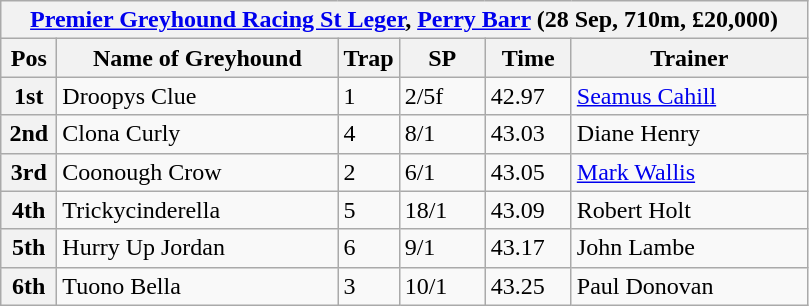<table class="wikitable">
<tr>
<th colspan="6"><a href='#'>Premier Greyhound Racing St Leger</a>, <a href='#'>Perry Barr</a> (28 Sep, 710m, £20,000)</th>
</tr>
<tr>
<th width=30>Pos</th>
<th width=180>Name of Greyhound</th>
<th width=30>Trap</th>
<th width=50>SP</th>
<th width=50>Time</th>
<th width=150>Trainer</th>
</tr>
<tr>
<th>1st</th>
<td>Droopys Clue</td>
<td>1</td>
<td>2/5f</td>
<td>42.97</td>
<td><a href='#'>Seamus Cahill</a></td>
</tr>
<tr>
<th>2nd</th>
<td>Clona Curly</td>
<td>4</td>
<td>8/1</td>
<td>43.03</td>
<td>Diane Henry</td>
</tr>
<tr>
<th>3rd</th>
<td>Coonough Crow</td>
<td>2</td>
<td>6/1</td>
<td>43.05</td>
<td><a href='#'>Mark Wallis</a></td>
</tr>
<tr>
<th>4th</th>
<td>Trickycinderella</td>
<td>5</td>
<td>18/1</td>
<td>43.09</td>
<td>Robert Holt</td>
</tr>
<tr>
<th>5th</th>
<td>Hurry Up Jordan</td>
<td>6</td>
<td>9/1</td>
<td>43.17</td>
<td>John Lambe</td>
</tr>
<tr>
<th>6th</th>
<td>Tuono Bella</td>
<td>3</td>
<td>10/1</td>
<td>43.25</td>
<td>Paul Donovan</td>
</tr>
</table>
